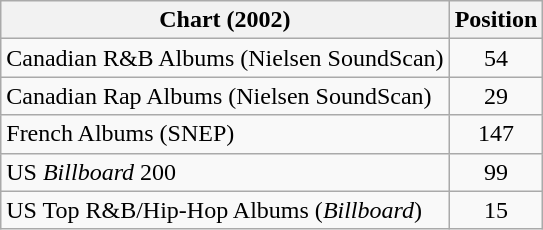<table class="wikitable sortable">
<tr>
<th>Chart (2002)</th>
<th>Position</th>
</tr>
<tr>
<td>Canadian R&B Albums (Nielsen SoundScan)</td>
<td align="center">54</td>
</tr>
<tr>
<td>Canadian Rap Albums (Nielsen SoundScan)</td>
<td align="center">29</td>
</tr>
<tr>
<td>French Albums (SNEP)</td>
<td style="text-align:center;">147</td>
</tr>
<tr>
<td>US <em>Billboard</em> 200</td>
<td style="text-align:center;">99</td>
</tr>
<tr>
<td>US Top R&B/Hip-Hop Albums (<em>Billboard</em>)</td>
<td style="text-align:center;">15</td>
</tr>
</table>
